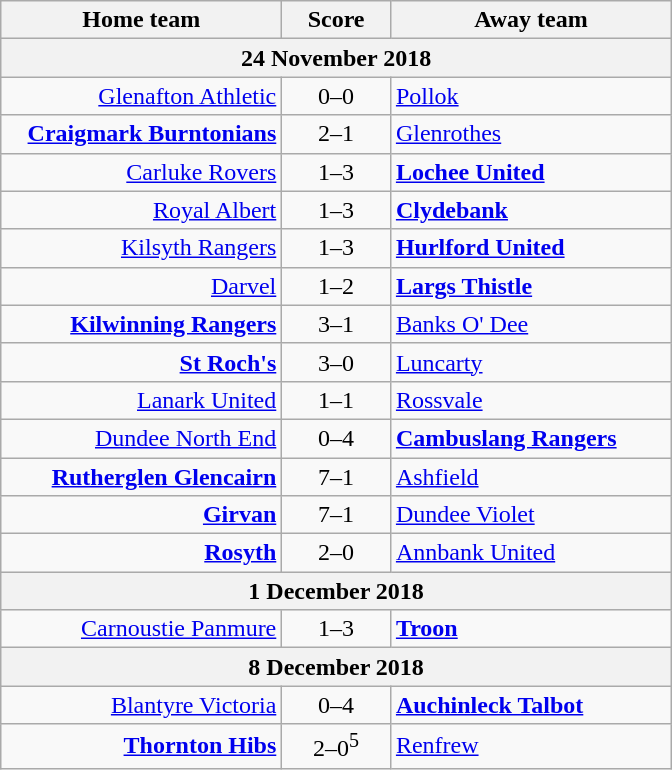<table border=0 cellpadding=4 cellspacing=0>
<tr>
<td valign="top"><br><table class="wikitable" style="border-collapse: collapse;">
<tr>
<th align="right" width="180">Home team</th>
<th align="center" width="65">Score</th>
<th align="left" width="180">Away team</th>
</tr>
<tr>
<th colspan="3" align="center">24 November 2018</th>
</tr>
<tr>
<td style="text-align:right;"><a href='#'>Glenafton Athletic</a></td>
<td style="text-align:center;">0–0</td>
<td style="text-align:left;"><a href='#'>Pollok</a></td>
</tr>
<tr>
<td style="text-align:right;"><strong><a href='#'>Craigmark Burntonians</a></strong></td>
<td style="text-align:center;">2–1</td>
<td style="text-align:left;"><a href='#'>Glenrothes</a></td>
</tr>
<tr>
<td style="text-align:right;"><a href='#'>Carluke Rovers</a></td>
<td style="text-align:center;">1–3</td>
<td style="text-align:left;"><strong><a href='#'>Lochee United</a></strong></td>
</tr>
<tr>
<td style="text-align:right;"><a href='#'>Royal Albert</a></td>
<td style="text-align:center;">1–3</td>
<td style="text-align:left;"><strong><a href='#'>Clydebank</a></strong></td>
</tr>
<tr>
<td style="text-align:right;"><a href='#'>Kilsyth Rangers</a></td>
<td style="text-align:center;">1–3</td>
<td style="text-align:left;"><strong><a href='#'>Hurlford United</a></strong></td>
</tr>
<tr>
<td style="text-align:right;"><a href='#'>Darvel</a></td>
<td style="text-align:center;">1–2</td>
<td style="text-align:left;"><strong><a href='#'>Largs Thistle</a></strong></td>
</tr>
<tr>
<td style="text-align:right;"><strong><a href='#'>Kilwinning Rangers</a></strong></td>
<td style="text-align:center;">3–1</td>
<td style="text-align:left;"><a href='#'>Banks O' Dee</a></td>
</tr>
<tr>
<td style="text-align:right;"><strong><a href='#'>St Roch's</a></strong></td>
<td style="text-align:center;">3–0</td>
<td style="text-align:left;"><a href='#'>Luncarty</a></td>
</tr>
<tr>
<td style="text-align:right;"><a href='#'>Lanark United</a></td>
<td style="text-align:center;">1–1</td>
<td style="text-align:left;"><a href='#'>Rossvale</a></td>
</tr>
<tr>
<td style="text-align:right;"><a href='#'>Dundee North End</a></td>
<td style="text-align:center;">0–4</td>
<td style="text-align:left;"><strong><a href='#'>Cambuslang Rangers</a></strong></td>
</tr>
<tr>
<td style="text-align:right;"><strong><a href='#'>Rutherglen Glencairn</a></strong></td>
<td style="text-align:center;">7–1</td>
<td style="text-align:left;"><a href='#'>Ashfield</a></td>
</tr>
<tr>
<td style="text-align:right;"><strong><a href='#'>Girvan</a></strong></td>
<td style="text-align:center;">7–1</td>
<td style="text-align:left;"><a href='#'>Dundee Violet</a></td>
</tr>
<tr>
<td style="text-align:right;"><strong><a href='#'>Rosyth</a></strong></td>
<td style="text-align:center;">2–0</td>
<td style="text-align:left;"><a href='#'>Annbank United</a></td>
</tr>
<tr>
<th colspan="3" align="center">1 December 2018</th>
</tr>
<tr>
<td style="text-align:right;"><a href='#'>Carnoustie Panmure</a></td>
<td style="text-align:center;">1–3</td>
<td style="text-align:left;"><strong><a href='#'>Troon</a></strong></td>
</tr>
<tr>
<th colspan="3" align="center">8 December 2018</th>
</tr>
<tr>
<td style="text-align:right;"><a href='#'>Blantyre Victoria</a></td>
<td style="text-align:center;">0–4</td>
<td style="text-align:left;"><strong><a href='#'>Auchinleck Talbot</a></strong></td>
</tr>
<tr>
<td style="text-align:right;"><strong><a href='#'>Thornton Hibs</a></strong></td>
<td style="text-align:center;">2–0<sup>5</sup></td>
<td style="text-align:left;"><a href='#'>Renfrew</a></td>
</tr>
</table>
</td>
</tr>
</table>
